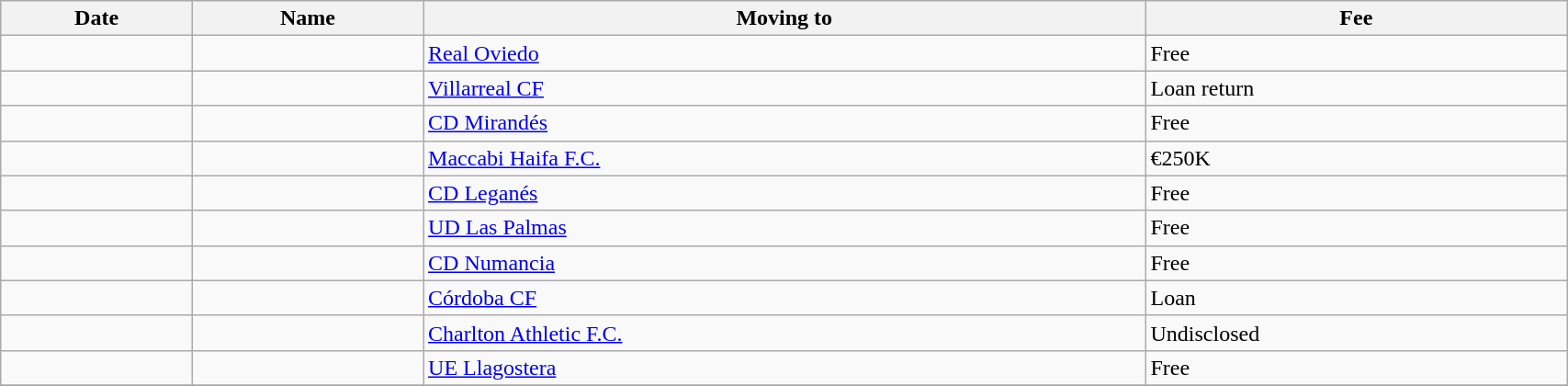<table class="wikitable sortable" width=90%>
<tr>
<th>Date</th>
<th>Name</th>
<th>Moving to</th>
<th>Fee</th>
</tr>
<tr>
<td></td>
<td> </td>
<td> <a href='#'>Real Oviedo</a></td>
<td>Free</td>
</tr>
<tr>
<td></td>
<td> </td>
<td> <a href='#'>Villarreal CF</a></td>
<td>Loan return</td>
</tr>
<tr>
<td></td>
<td> </td>
<td> <a href='#'>CD Mirandés</a></td>
<td>Free</td>
</tr>
<tr>
<td></td>
<td> </td>
<td> <a href='#'>Maccabi Haifa F.C.</a></td>
<td>€250K</td>
</tr>
<tr>
<td></td>
<td> </td>
<td> <a href='#'>CD Leganés</a></td>
<td>Free</td>
</tr>
<tr>
<td></td>
<td> </td>
<td> <a href='#'>UD Las Palmas</a></td>
<td>Free</td>
</tr>
<tr>
<td></td>
<td> </td>
<td> <a href='#'>CD Numancia</a></td>
<td>Free</td>
</tr>
<tr>
<td></td>
<td> </td>
<td> <a href='#'>Córdoba CF</a></td>
<td>Loan</td>
</tr>
<tr>
<td></td>
<td> </td>
<td> <a href='#'>Charlton Athletic F.C.</a></td>
<td>Undisclosed</td>
</tr>
<tr>
<td></td>
<td> </td>
<td> <a href='#'>UE Llagostera</a></td>
<td>Free</td>
</tr>
<tr>
</tr>
</table>
